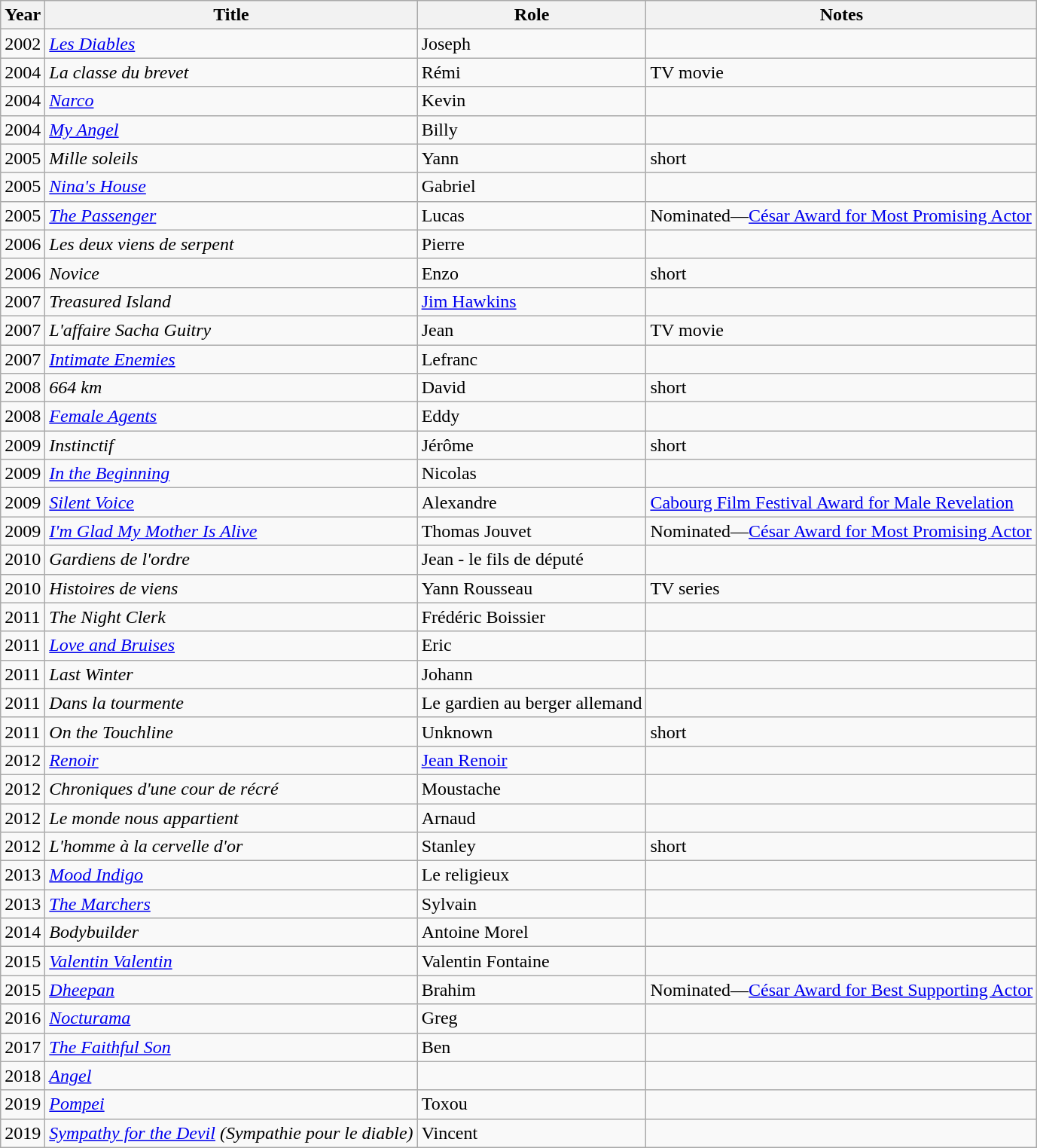<table class="wikitable sortable">
<tr>
<th>Year</th>
<th>Title</th>
<th>Role</th>
<th>Notes</th>
</tr>
<tr>
<td>2002</td>
<td><em><a href='#'>Les Diables</a></em></td>
<td>Joseph</td>
<td></td>
</tr>
<tr>
<td>2004</td>
<td><em>La classe du brevet</em></td>
<td>Rémi</td>
<td>TV movie</td>
</tr>
<tr>
<td>2004</td>
<td><em><a href='#'>Narco</a></em></td>
<td>Kevin</td>
<td></td>
</tr>
<tr>
<td>2004</td>
<td><em><a href='#'>My Angel</a></em></td>
<td>Billy</td>
<td></td>
</tr>
<tr>
<td>2005</td>
<td><em>Mille soleils</em></td>
<td>Yann</td>
<td>short</td>
</tr>
<tr>
<td>2005</td>
<td><em><a href='#'>Nina's House</a></em></td>
<td>Gabriel</td>
<td></td>
</tr>
<tr>
<td>2005</td>
<td><em><a href='#'>The Passenger</a></em></td>
<td>Lucas</td>
<td>Nominated—<a href='#'>César Award for Most Promising Actor</a></td>
</tr>
<tr>
<td>2006</td>
<td><em>Les deux viens de serpent</em></td>
<td>Pierre</td>
<td></td>
</tr>
<tr>
<td>2006</td>
<td><em>Novice</em></td>
<td>Enzo</td>
<td>short</td>
</tr>
<tr>
<td>2007</td>
<td><em>Treasured Island</em></td>
<td><a href='#'>Jim Hawkins</a></td>
<td></td>
</tr>
<tr>
<td>2007</td>
<td><em>L'affaire Sacha Guitry</em></td>
<td>Jean</td>
<td>TV movie</td>
</tr>
<tr>
<td>2007</td>
<td><em><a href='#'>Intimate Enemies</a></em></td>
<td>Lefranc</td>
<td></td>
</tr>
<tr>
<td>2008</td>
<td><em>664 km</em></td>
<td>David</td>
<td>short</td>
</tr>
<tr>
<td>2008</td>
<td><em><a href='#'>Female Agents</a></em></td>
<td>Eddy</td>
<td></td>
</tr>
<tr>
<td>2009</td>
<td><em>Instinctif</em></td>
<td>Jérôme</td>
<td>short</td>
</tr>
<tr>
<td>2009</td>
<td><em><a href='#'>In the Beginning</a></em></td>
<td>Nicolas</td>
<td></td>
</tr>
<tr>
<td>2009</td>
<td><em><a href='#'>Silent Voice</a></em></td>
<td>Alexandre</td>
<td><a href='#'>Cabourg Film Festival Award for Male Revelation</a></td>
</tr>
<tr>
<td>2009</td>
<td><em><a href='#'>I'm Glad My Mother Is Alive</a></em></td>
<td>Thomas Jouvet</td>
<td>Nominated—<a href='#'>César Award for Most Promising Actor</a></td>
</tr>
<tr>
<td>2010</td>
<td><em>Gardiens de l'ordre</em></td>
<td>Jean - le fils de député</td>
<td></td>
</tr>
<tr>
<td>2010</td>
<td><em>Histoires de viens</em></td>
<td>Yann Rousseau</td>
<td>TV series</td>
</tr>
<tr>
<td>2011</td>
<td><em>The Night Clerk</em></td>
<td>Frédéric Boissier</td>
<td></td>
</tr>
<tr>
<td>2011</td>
<td><em><a href='#'>Love and Bruises</a></em></td>
<td>Eric</td>
<td></td>
</tr>
<tr>
<td>2011</td>
<td><em>Last Winter</em></td>
<td>Johann</td>
<td></td>
</tr>
<tr>
<td>2011</td>
<td><em>Dans la tourmente</em></td>
<td>Le gardien au berger allemand</td>
<td></td>
</tr>
<tr>
<td>2011</td>
<td><em>On the Touchline</em></td>
<td>Unknown</td>
<td>short</td>
</tr>
<tr>
<td>2012</td>
<td><em><a href='#'>Renoir</a></em></td>
<td><a href='#'>Jean Renoir</a></td>
<td></td>
</tr>
<tr>
<td>2012</td>
<td><em>Chroniques d'une cour de récré</em></td>
<td>Moustache</td>
<td></td>
</tr>
<tr>
<td>2012</td>
<td><em>Le monde nous appartient</em></td>
<td>Arnaud</td>
<td></td>
</tr>
<tr>
<td>2012</td>
<td><em>L'homme à la cervelle d'or</em></td>
<td>Stanley</td>
<td>short</td>
</tr>
<tr>
<td>2013</td>
<td><em><a href='#'>Mood Indigo</a></em></td>
<td>Le religieux</td>
<td></td>
</tr>
<tr>
<td>2013</td>
<td><em><a href='#'>The Marchers</a></em></td>
<td>Sylvain</td>
<td></td>
</tr>
<tr>
<td>2014</td>
<td><em>Bodybuilder</em></td>
<td>Antoine Morel</td>
<td></td>
</tr>
<tr>
<td>2015</td>
<td><em><a href='#'>Valentin Valentin</a></em></td>
<td>Valentin Fontaine</td>
<td></td>
</tr>
<tr>
<td>2015</td>
<td><em><a href='#'>Dheepan</a></em></td>
<td>Brahim</td>
<td>Nominated—<a href='#'>César Award for Best Supporting Actor</a></td>
</tr>
<tr>
<td>2016</td>
<td><em><a href='#'>Nocturama</a></em></td>
<td>Greg</td>
<td></td>
</tr>
<tr>
<td>2017</td>
<td><em><a href='#'>The Faithful Son</a></em></td>
<td>Ben</td>
<td></td>
</tr>
<tr>
<td>2018</td>
<td><em><a href='#'>Angel</a></em></td>
<td></td>
<td></td>
</tr>
<tr>
<td>2019</td>
<td><em><a href='#'>Pompei</a></em></td>
<td>Toxou</td>
<td></td>
</tr>
<tr>
<td>2019</td>
<td><em><a href='#'>Sympathy for the Devil</a> (Sympathie pour le diable)</em></td>
<td>Vincent</td>
<td></td>
</tr>
</table>
